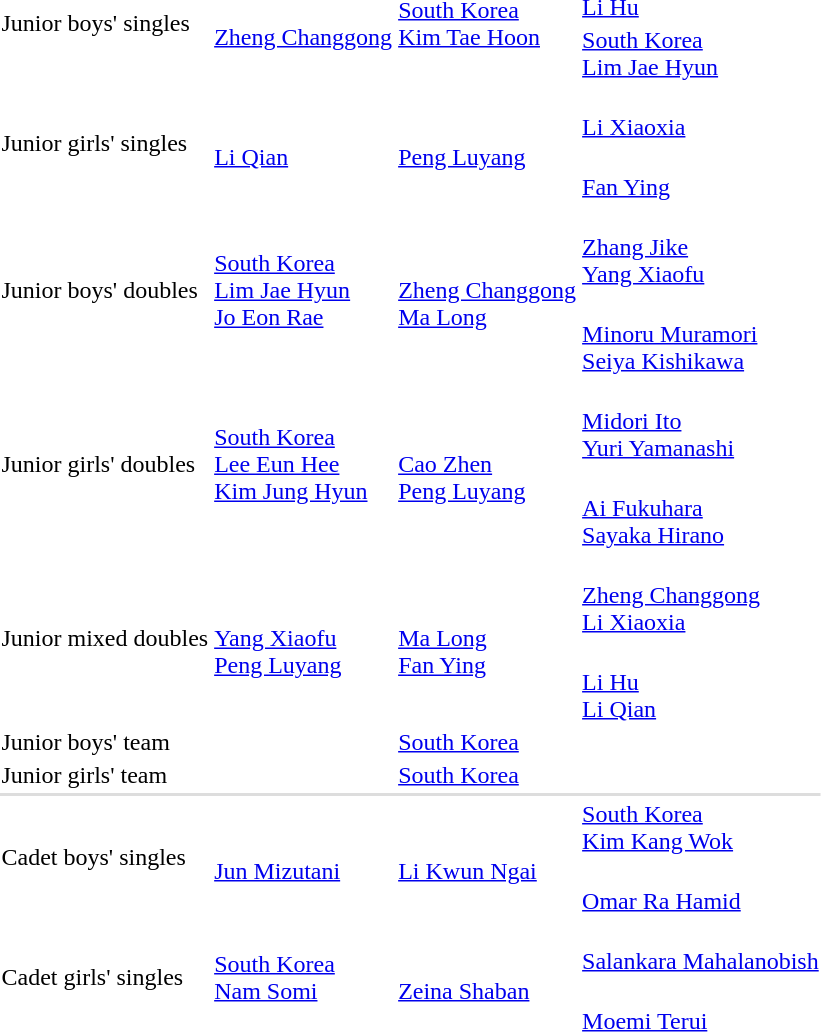<table>
<tr>
<td rowspan=2>Junior boys' singles</td>
<td rowspan=2><br><a href='#'>Zheng Changgong</a></td>
<td rowspan=2> <a href='#'>South Korea</a><br><a href='#'>Kim Tae Hoon</a></td>
<td><br><a href='#'>Li Hu</a></td>
</tr>
<tr>
<td> <a href='#'>South Korea</a><br><a href='#'>Lim Jae Hyun</a></td>
</tr>
<tr>
<td rowspan=2>Junior girls' singles</td>
<td rowspan=2><br><a href='#'>Li Qian</a></td>
<td rowspan=2><br><a href='#'>Peng Luyang</a></td>
<td><br><a href='#'>Li Xiaoxia</a></td>
</tr>
<tr>
<td><br><a href='#'>Fan Ying</a></td>
</tr>
<tr>
<td rowspan=2>Junior boys' doubles</td>
<td rowspan=2> <a href='#'>South Korea</a><br><a href='#'>Lim Jae Hyun</a><br><a href='#'>Jo Eon Rae</a></td>
<td rowspan=2><br><a href='#'>Zheng Changgong</a><br><a href='#'>Ma Long</a></td>
<td><br><a href='#'>Zhang Jike</a><br><a href='#'>Yang Xiaofu</a></td>
</tr>
<tr>
<td><br><a href='#'>Minoru Muramori</a><br><a href='#'>Seiya Kishikawa</a></td>
</tr>
<tr>
<td rowspan=2>Junior girls' doubles</td>
<td rowspan=2> <a href='#'>South Korea</a><br><a href='#'>Lee Eun Hee</a><br><a href='#'>Kim Jung Hyun</a></td>
<td rowspan=2><br><a href='#'>Cao Zhen</a><br><a href='#'>Peng Luyang</a></td>
<td><br><a href='#'>Midori Ito</a><br><a href='#'>Yuri Yamanashi</a></td>
</tr>
<tr>
<td><br><a href='#'>Ai Fukuhara</a><br><a href='#'>Sayaka Hirano</a></td>
</tr>
<tr>
<td rowspan=2>Junior mixed doubles</td>
<td rowspan=2><br><a href='#'>Yang Xiaofu</a><br><a href='#'>Peng Luyang</a></td>
<td rowspan=2><br><a href='#'>Ma Long</a><br><a href='#'>Fan Ying</a></td>
<td><br><a href='#'>Zheng Changgong</a><br><a href='#'>Li Xiaoxia</a></td>
</tr>
<tr>
<td><br><a href='#'>Li Hu</a><br><a href='#'>Li Qian</a></td>
</tr>
<tr>
<td rowspan=2>Junior boys' team</td>
<td rowspan=2></td>
<td rowspan=2> <a href='#'>South Korea</a></td>
<td></td>
</tr>
<tr>
<td></td>
</tr>
<tr>
<td rowspan=2>Junior girls' team</td>
<td rowspan=2></td>
<td rowspan=2> <a href='#'>South Korea</a></td>
<td></td>
</tr>
<tr>
<td></td>
</tr>
<tr style="background:#dddddd;">
<td colspan=7></td>
</tr>
<tr>
<td rowspan=2>Cadet boys' singles</td>
<td rowspan=2><br><a href='#'>Jun Mizutani</a></td>
<td rowspan=2><br><a href='#'>Li Kwun Ngai</a></td>
<td> <a href='#'>South Korea</a><br><a href='#'>Kim Kang Wok</a></td>
</tr>
<tr>
<td><br><a href='#'>Omar Ra Hamid</a></td>
</tr>
<tr>
<td rowspan=2>Cadet girls' singles</td>
<td rowspan=2> <a href='#'>South Korea</a><br><a href='#'>Nam Somi</a></td>
<td rowspan=2><br><a href='#'>Zeina Shaban</a></td>
<td><br><a href='#'>Salankara Mahalanobish</a></td>
</tr>
<tr>
<td><br><a href='#'>Moemi Terui</a></td>
</tr>
</table>
